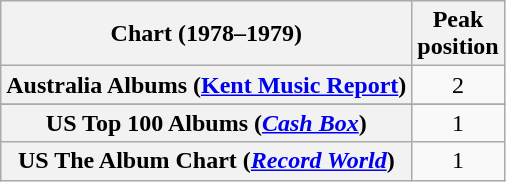<table class="wikitable sortable plainrowheaders" style="text-align:center">
<tr>
<th scope="col">Chart (1978–1979)</th>
<th scope="col">Peak<br> position</th>
</tr>
<tr>
<th scope="row">Australia Albums (<a href='#'>Kent Music Report</a>)</th>
<td>2</td>
</tr>
<tr>
</tr>
<tr>
</tr>
<tr>
</tr>
<tr>
</tr>
<tr>
<th scope="row">US Top 100 Albums (<em><a href='#'>Cash Box</a></em>)</th>
<td>1</td>
</tr>
<tr>
<th scope="row">US The Album Chart (<em><a href='#'>Record World</a></em>)</th>
<td>1</td>
</tr>
</table>
